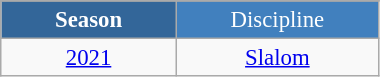<table class="wikitable"  style="font-size:95%; text-align:center; border:gray solid 1px; width:20%;">
<tr style="background:#369; color:white;">
</tr>
<tr>
<td style="background:#369; color:white; width:10%;"><strong>Season</strong></td>
<td style="background:#4180be; color:white; width:10%;">Discipline</td>
</tr>
<tr>
<td><a href='#'>2021</a></td>
<td><a href='#'>Slalom</a></td>
</tr>
</table>
